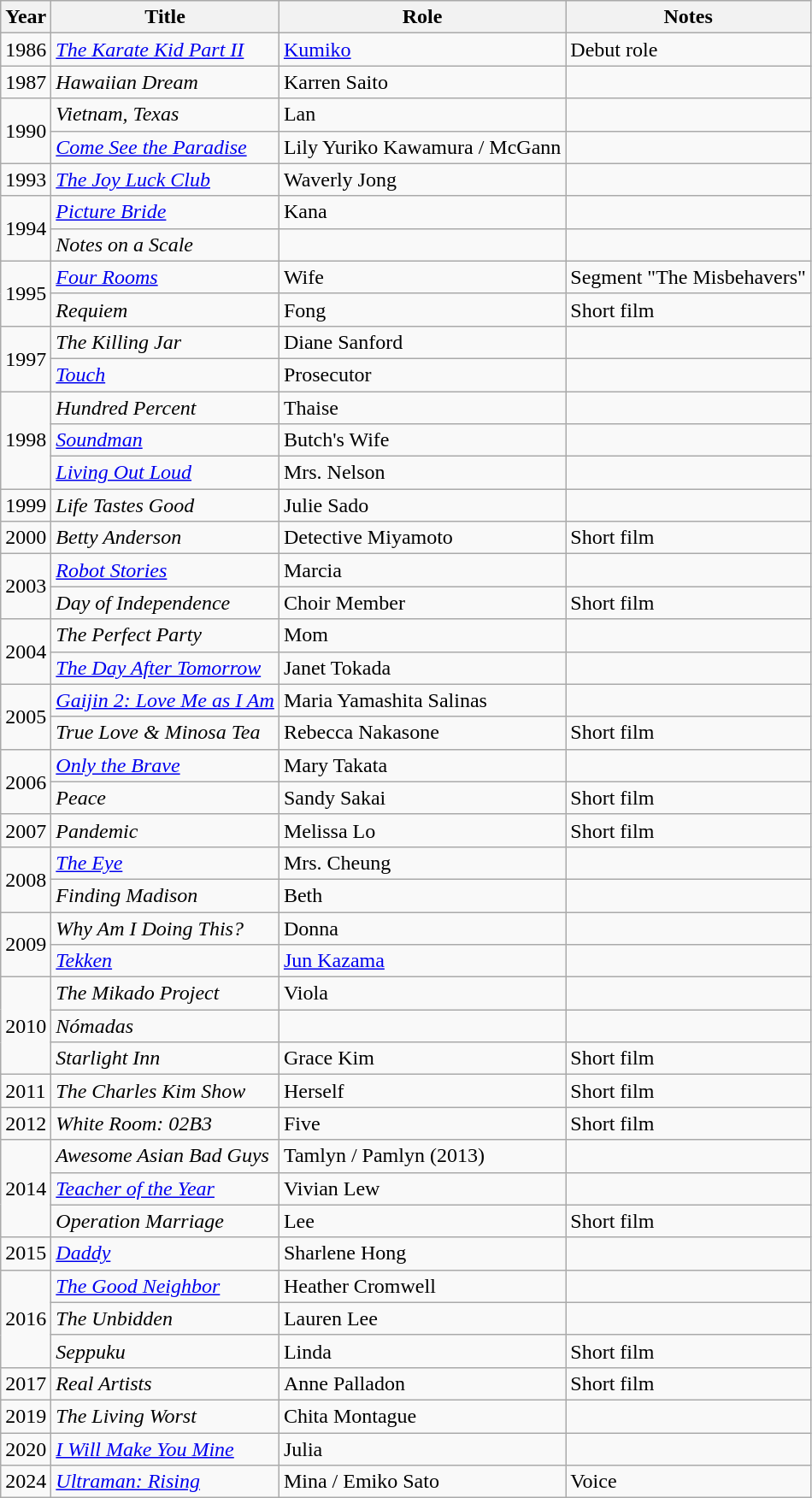<table class="wikitable sortable">
<tr>
<th scope="col">Year</th>
<th scope="col">Title</th>
<th scope="col">Role</th>
<th scope="col" class="unsortable">Notes</th>
</tr>
<tr>
<td>1986</td>
<td data-sort-value="Karate Kid Part II, The"><em><a href='#'>The Karate Kid Part II</a></em></td>
<td><a href='#'>Kumiko</a></td>
<td>Debut role</td>
</tr>
<tr>
<td>1987</td>
<td><em>Hawaiian Dream</em></td>
<td>Karren Saito</td>
<td></td>
</tr>
<tr>
<td rowspan="2">1990</td>
<td><em>Vietnam, Texas</em></td>
<td>Lan</td>
<td></td>
</tr>
<tr>
<td><em><a href='#'>Come See the Paradise</a></em></td>
<td>Lily Yuriko Kawamura / McGann</td>
<td></td>
</tr>
<tr>
<td>1993</td>
<td data-sort-value="Joy Luck Club, The"><em><a href='#'>The Joy Luck Club</a></em></td>
<td>Waverly Jong</td>
<td></td>
</tr>
<tr>
<td rowspan="2">1994</td>
<td><em><a href='#'>Picture Bride</a></em></td>
<td>Kana</td>
<td></td>
</tr>
<tr>
<td><em>Notes on a Scale</em></td>
<td></td>
<td></td>
</tr>
<tr>
<td rowspan="2">1995</td>
<td><em><a href='#'>Four Rooms</a></em></td>
<td>Wife</td>
<td>Segment "The Misbehavers"</td>
</tr>
<tr>
<td><em>Requiem</em></td>
<td>Fong</td>
<td>Short film</td>
</tr>
<tr>
<td rowspan="2">1997</td>
<td data-sort-value="Killing Jar, The"><em>The Killing Jar</em></td>
<td>Diane Sanford</td>
<td></td>
</tr>
<tr>
<td><em><a href='#'>Touch</a></em></td>
<td>Prosecutor</td>
<td></td>
</tr>
<tr>
<td rowspan="3">1998</td>
<td><em>Hundred Percent</em></td>
<td>Thaise</td>
<td></td>
</tr>
<tr>
<td><em><a href='#'>Soundman</a></em></td>
<td>Butch's Wife</td>
<td></td>
</tr>
<tr>
<td><em><a href='#'>Living Out Loud</a></em></td>
<td>Mrs. Nelson</td>
<td></td>
</tr>
<tr>
<td>1999</td>
<td><em>Life Tastes Good</em></td>
<td>Julie Sado</td>
<td></td>
</tr>
<tr>
<td>2000</td>
<td><em>Betty Anderson</em></td>
<td>Detective Miyamoto</td>
<td>Short film</td>
</tr>
<tr>
<td rowspan="2">2003</td>
<td><em><a href='#'>Robot Stories</a></em></td>
<td>Marcia</td>
<td></td>
</tr>
<tr>
<td><em>Day of Independence</em></td>
<td>Choir Member</td>
<td>Short film</td>
</tr>
<tr>
<td rowspan="2">2004</td>
<td data-sort-value="Perfect Party, The"><em>The Perfect Party</em></td>
<td>Mom</td>
<td></td>
</tr>
<tr>
<td data-sort-value="Day After Tomorrow, The"><em><a href='#'>The Day After Tomorrow</a></em></td>
<td>Janet Tokada</td>
<td></td>
</tr>
<tr>
<td rowspan="2">2005</td>
<td><em><a href='#'>Gaijin 2: Love Me as I Am</a></em></td>
<td>Maria Yamashita Salinas</td>
<td></td>
</tr>
<tr>
<td><em>True Love & Minosa Tea</em></td>
<td>Rebecca Nakasone</td>
<td>Short film</td>
</tr>
<tr>
<td rowspan="2">2006</td>
<td><em><a href='#'>Only the Brave</a></em></td>
<td>Mary Takata</td>
<td></td>
</tr>
<tr>
<td><em>Peace</em></td>
<td>Sandy Sakai</td>
<td>Short film</td>
</tr>
<tr>
<td>2007</td>
<td><em>Pandemic</em></td>
<td>Melissa Lo</td>
<td>Short film</td>
</tr>
<tr>
<td rowspan="2">2008</td>
<td data-sort-value="Eye, The"><em><a href='#'>The Eye</a></em></td>
<td>Mrs. Cheung</td>
<td></td>
</tr>
<tr>
<td><em>Finding Madison</em></td>
<td>Beth</td>
<td></td>
</tr>
<tr>
<td rowspan="2">2009</td>
<td><em>Why Am I Doing This?</em></td>
<td>Donna</td>
<td></td>
</tr>
<tr>
<td><em><a href='#'>Tekken</a></em></td>
<td><a href='#'>Jun Kazama</a></td>
<td></td>
</tr>
<tr>
<td rowspan=3">2010</td>
<td data-sort-value="Mikado Project, The"><em>The Mikado Project</em></td>
<td>Viola</td>
<td></td>
</tr>
<tr>
<td><em>Nómadas</em></td>
<td></td>
<td></td>
</tr>
<tr>
<td><em>Starlight Inn</em></td>
<td>Grace Kim</td>
<td>Short film</td>
</tr>
<tr>
<td>2011</td>
<td data-sort-value="Charles Kim Show, The"><em>The Charles Kim Show</em></td>
<td>Herself</td>
<td>Short film</td>
</tr>
<tr>
<td>2012</td>
<td><em>White Room: 02B3</em></td>
<td>Five</td>
<td>Short film</td>
</tr>
<tr>
<td rowspan="3">2014</td>
<td><em>Awesome Asian Bad Guys</em></td>
<td>Tamlyn / Pamlyn (2013)</td>
<td></td>
</tr>
<tr>
<td><em><a href='#'>Teacher of the Year</a></em></td>
<td>Vivian Lew</td>
<td></td>
</tr>
<tr>
<td><em>Operation Marriage</em></td>
<td>Lee</td>
<td>Short film</td>
</tr>
<tr>
<td>2015</td>
<td><em><a href='#'>Daddy</a></em></td>
<td>Sharlene Hong</td>
<td></td>
</tr>
<tr>
<td rowspan="3">2016</td>
<td data-sort-value="Good Neighbor, The"><em><a href='#'>The Good Neighbor</a></em></td>
<td>Heather Cromwell</td>
<td></td>
</tr>
<tr>
<td data-sort-value="Unbidden, The"><em>The Unbidden</em></td>
<td>Lauren Lee</td>
<td></td>
</tr>
<tr>
<td><em>Seppuku</em></td>
<td>Linda</td>
<td>Short film</td>
</tr>
<tr>
<td>2017</td>
<td><em>Real Artists</em></td>
<td>Anne Palladon</td>
<td>Short film</td>
</tr>
<tr>
<td>2019</td>
<td data-sort-value="Living Worst, The"><em>The Living Worst</em></td>
<td>Chita Montague</td>
<td></td>
</tr>
<tr>
<td>2020</td>
<td><em><a href='#'>I Will Make You Mine</a></em></td>
<td>Julia</td>
<td></td>
</tr>
<tr>
<td>2024</td>
<td><em><a href='#'>Ultraman: Rising</a></em></td>
<td>Mina / Emiko Sato</td>
<td>Voice</td>
</tr>
</table>
